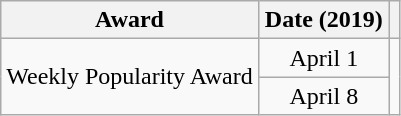<table class="wikitable">
<tr>
<th>Award</th>
<th width="80">Date (2019)</th>
<th></th>
</tr>
<tr>
<td rowspan="2" align="center">Weekly Popularity Award</td>
<td align="center">April 1</td>
<td rowspan="2" align="center"></td>
</tr>
<tr>
<td align="center">April 8</td>
</tr>
</table>
